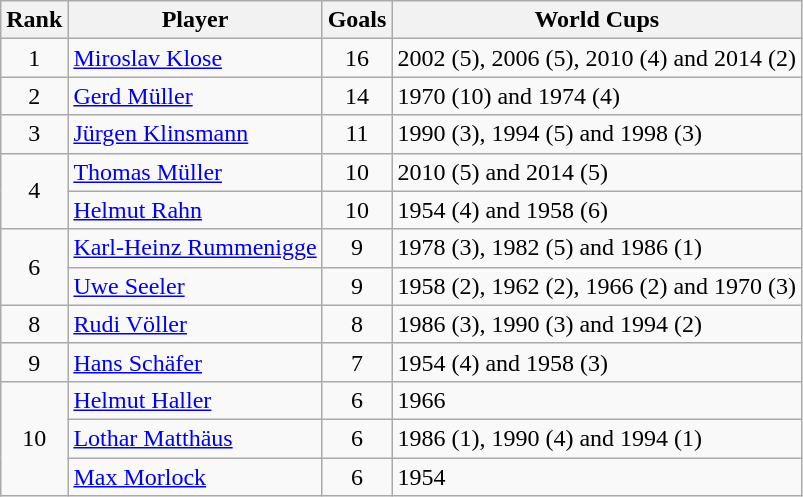<table class="wikitable" style="text-align: left;">
<tr>
<th>Rank</th>
<th>Player</th>
<th>Goals</th>
<th>World Cups</th>
</tr>
<tr>
<td rowspan=1 align=center>1</td>
<td><a href='#'>Miroslav Klose</a></td>
<td align=center>16</td>
<td>2002 (5), 2006 (5), 2010 (4) and 2014 (2)</td>
</tr>
<tr>
<td rowspan=1 align=center>2</td>
<td><a href='#'>Gerd Müller</a></td>
<td align=center>14</td>
<td>1970 (10) and 1974 (4)</td>
</tr>
<tr>
<td rowspan=1 align=center>3</td>
<td><a href='#'>Jürgen Klinsmann</a></td>
<td align=center>11</td>
<td>1990 (3), 1994 (5) and 1998 (3)</td>
</tr>
<tr>
<td rowspan=2 align=center>4</td>
<td><a href='#'>Thomas Müller</a></td>
<td align=center>10</td>
<td>2010 (5) and 2014 (5)</td>
</tr>
<tr>
<td><a href='#'>Helmut Rahn</a></td>
<td align=center>10</td>
<td>1954 (4) and 1958 (6)</td>
</tr>
<tr>
<td rowspan=2 align=center>6</td>
<td><a href='#'>Karl-Heinz Rummenigge</a></td>
<td align=center>9</td>
<td>1978 (3), 1982 (5) and 1986 (1)</td>
</tr>
<tr>
<td><a href='#'>Uwe Seeler</a></td>
<td align=center>9</td>
<td>1958 (2), 1962 (2), 1966 (2) and 1970 (3)</td>
</tr>
<tr>
<td rowspan=1 align=center>8</td>
<td><a href='#'>Rudi Völler</a></td>
<td align=center>8</td>
<td>1986 (3), 1990 (3) and 1994 (2)</td>
</tr>
<tr>
<td rowspan=1 align=center>9</td>
<td><a href='#'>Hans Schäfer</a></td>
<td align=center>7</td>
<td>1954 (4) and 1958 (3)</td>
</tr>
<tr>
<td rowspan=3 align=center>10</td>
<td><a href='#'>Helmut Haller</a></td>
<td align=center>6</td>
<td>1966</td>
</tr>
<tr>
<td><a href='#'>Lothar Matthäus</a></td>
<td align=center>6</td>
<td>1986 (1), 1990 (4) and 1994 (1)</td>
</tr>
<tr>
<td><a href='#'>Max Morlock</a></td>
<td align=center>6</td>
<td>1954</td>
</tr>
</table>
